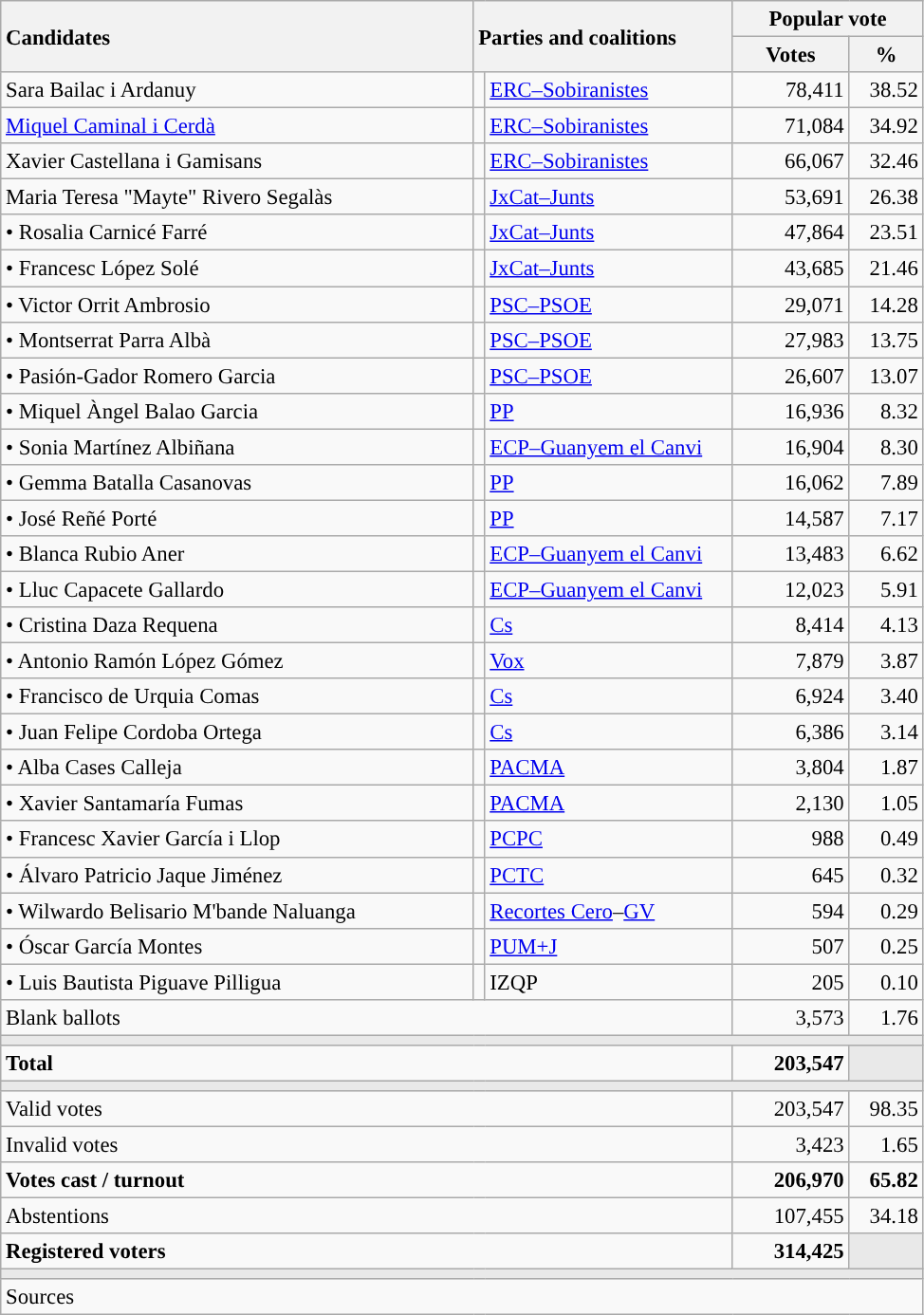<table class="wikitable" style="text-align:right; font-size:95%;">
<tr>
<th style="text-align:left;" rowspan="2" width="325">Candidates</th>
<th style="text-align:left;" rowspan="2" colspan="2" width="175">Parties and coalitions</th>
<th colspan="2">Popular vote</th>
</tr>
<tr>
<th width="75">Votes</th>
<th width="45">%</th>
</tr>
<tr>
<td align="left"> Sara Bailac i Ardanuy</td>
<td width="1" style="color:inherit;background:"></td>
<td align="left"><a href='#'>ERC–Sobiranistes</a></td>
<td>78,411</td>
<td>38.52</td>
</tr>
<tr>
<td align="left"> <a href='#'>Miquel Caminal i Cerdà</a></td>
<td style="color:inherit;background:"></td>
<td align="left"><a href='#'>ERC–Sobiranistes</a></td>
<td>71,084</td>
<td>34.92</td>
</tr>
<tr>
<td align="left"> Xavier Castellana i Gamisans</td>
<td style="color:inherit;background:"></td>
<td align="left"><a href='#'>ERC–Sobiranistes</a></td>
<td>66,067</td>
<td>32.46</td>
</tr>
<tr>
<td align="left"> Maria Teresa "Mayte" Rivero Segalàs</td>
<td style="color:inherit;background:"></td>
<td align="left"><a href='#'>JxCat–Junts</a></td>
<td>53,691</td>
<td>26.38</td>
</tr>
<tr>
<td align="left">• Rosalia Carnicé Farré</td>
<td style="color:inherit;background:"></td>
<td align="left"><a href='#'>JxCat–Junts</a></td>
<td>47,864</td>
<td>23.51</td>
</tr>
<tr>
<td align="left">• Francesc López Solé</td>
<td style="color:inherit;background:"></td>
<td align="left"><a href='#'>JxCat–Junts</a></td>
<td>43,685</td>
<td>21.46</td>
</tr>
<tr>
<td align="left">• Victor Orrit Ambrosio</td>
<td style="color:inherit;background:"></td>
<td align="left"><a href='#'>PSC–PSOE</a></td>
<td>29,071</td>
<td>14.28</td>
</tr>
<tr>
<td align="left">• Montserrat Parra Albà</td>
<td style="color:inherit;background:"></td>
<td align="left"><a href='#'>PSC–PSOE</a></td>
<td>27,983</td>
<td>13.75</td>
</tr>
<tr>
<td align="left">• Pasión-Gador Romero Garcia</td>
<td style="color:inherit;background:"></td>
<td align="left"><a href='#'>PSC–PSOE</a></td>
<td>26,607</td>
<td>13.07</td>
</tr>
<tr>
<td align="left">• Miquel Àngel Balao Garcia</td>
<td style="color:inherit;background:"></td>
<td align="left"><a href='#'>PP</a></td>
<td>16,936</td>
<td>8.32</td>
</tr>
<tr>
<td align="left">• Sonia Martínez Albiñana</td>
<td style="color:inherit;background:"></td>
<td align="left"><a href='#'>ECP–Guanyem el Canvi</a></td>
<td>16,904</td>
<td>8.30</td>
</tr>
<tr>
<td align="left">• Gemma Batalla Casanovas</td>
<td style="color:inherit;background:"></td>
<td align="left"><a href='#'>PP</a></td>
<td>16,062</td>
<td>7.89</td>
</tr>
<tr>
<td align="left">• José Reñé Porté</td>
<td style="color:inherit;background:"></td>
<td align="left"><a href='#'>PP</a></td>
<td>14,587</td>
<td>7.17</td>
</tr>
<tr>
<td align="left">• Blanca Rubio Aner</td>
<td style="color:inherit;background:"></td>
<td align="left"><a href='#'>ECP–Guanyem el Canvi</a></td>
<td>13,483</td>
<td>6.62</td>
</tr>
<tr>
<td align="left">• Lluc Capacete Gallardo</td>
<td style="color:inherit;background:"></td>
<td align="left"><a href='#'>ECP–Guanyem el Canvi</a></td>
<td>12,023</td>
<td>5.91</td>
</tr>
<tr>
<td align="left">• Cristina Daza Requena</td>
<td style="color:inherit;background:"></td>
<td align="left"><a href='#'>Cs</a></td>
<td>8,414</td>
<td>4.13</td>
</tr>
<tr>
<td align="left">• Antonio Ramón López Gómez</td>
<td style="color:inherit;background:"></td>
<td align="left"><a href='#'>Vox</a></td>
<td>7,879</td>
<td>3.87</td>
</tr>
<tr>
<td align="left">• Francisco de Urquia Comas</td>
<td style="color:inherit;background:"></td>
<td align="left"><a href='#'>Cs</a></td>
<td>6,924</td>
<td>3.40</td>
</tr>
<tr>
<td align="left">• Juan Felipe Cordoba Ortega</td>
<td style="color:inherit;background:"></td>
<td align="left"><a href='#'>Cs</a></td>
<td>6,386</td>
<td>3.14</td>
</tr>
<tr>
<td align="left">• Alba Cases Calleja</td>
<td style="color:inherit;background:"></td>
<td align="left"><a href='#'>PACMA</a></td>
<td>3,804</td>
<td>1.87</td>
</tr>
<tr>
<td align="left">• Xavier Santamaría Fumas</td>
<td style="color:inherit;background:"></td>
<td align="left"><a href='#'>PACMA</a></td>
<td>2,130</td>
<td>1.05</td>
</tr>
<tr>
<td align="left">• Francesc Xavier García i Llop</td>
<td style="color:inherit;background:"></td>
<td align="left"><a href='#'>PCPC</a></td>
<td>988</td>
<td>0.49</td>
</tr>
<tr>
<td align="left">• Álvaro Patricio Jaque Jiménez</td>
<td style="color:inherit;background:"></td>
<td align="left"><a href='#'>PCTC</a></td>
<td>645</td>
<td>0.32</td>
</tr>
<tr>
<td align="left">• Wilwardo Belisario M'bande Naluanga</td>
<td style="color:inherit;background:"></td>
<td align="left"><a href='#'>Recortes Cero</a>–<a href='#'>GV</a></td>
<td>594</td>
<td>0.29</td>
</tr>
<tr>
<td align="left">• Óscar García Montes</td>
<td style="color:inherit;background:"></td>
<td align="left"><a href='#'>PUM+J</a></td>
<td>507</td>
<td>0.25</td>
</tr>
<tr>
<td align="left">• Luis Bautista Piguave Pilligua</td>
<td style="color:inherit;background:"></td>
<td align="left">IZQP</td>
<td>205</td>
<td>0.10</td>
</tr>
<tr>
<td align="left" colspan="3">Blank ballots</td>
<td>3,573</td>
<td>1.76</td>
</tr>
<tr>
<td colspan="5" bgcolor="#E9E9E9"></td>
</tr>
<tr style="font-weight:bold;">
<td align="left" colspan="3">Total</td>
<td>203,547</td>
<td bgcolor="#E9E9E9"></td>
</tr>
<tr>
<td colspan="5" bgcolor="#E9E9E9"></td>
</tr>
<tr>
<td align="left" colspan="3">Valid votes</td>
<td>203,547</td>
<td>98.35</td>
</tr>
<tr>
<td align="left" colspan="3">Invalid votes</td>
<td>3,423</td>
<td>1.65</td>
</tr>
<tr style="font-weight:bold;">
<td align="left" colspan="3">Votes cast / turnout</td>
<td>206,970</td>
<td>65.82</td>
</tr>
<tr>
<td align="left" colspan="3">Abstentions</td>
<td>107,455</td>
<td>34.18</td>
</tr>
<tr style="font-weight:bold;">
<td align="left" colspan="3">Registered voters</td>
<td>314,425</td>
<td bgcolor="#E9E9E9"></td>
</tr>
<tr>
<td colspan="5" bgcolor="#E9E9E9"></td>
</tr>
<tr>
<td align="left" colspan="5">Sources</td>
</tr>
</table>
